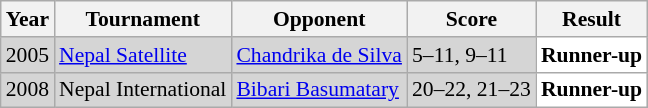<table class="sortable wikitable" style="font-size: 90%;">
<tr>
<th>Year</th>
<th>Tournament</th>
<th>Opponent</th>
<th>Score</th>
<th>Result</th>
</tr>
<tr style="background:#D5D5D5">
<td align="center">2005</td>
<td align="left"><a href='#'>Nepal Satellite</a></td>
<td align="left"> <a href='#'>Chandrika de Silva</a></td>
<td align="left">5–11, 9–11</td>
<td style="text-align:left; background:white"> <strong>Runner-up</strong></td>
</tr>
<tr style="background:#D5D5D5">
<td align="center">2008</td>
<td align="left">Nepal International</td>
<td align="left"> <a href='#'>Bibari Basumatary</a></td>
<td align="left">20–22, 21–23</td>
<td style="text-align:left; background:white"> <strong>Runner-up</strong></td>
</tr>
</table>
